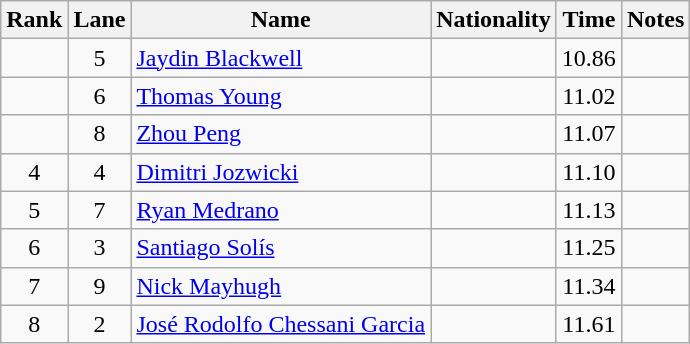<table class="wikitable sortable" style="text-align:center">
<tr>
<th>Rank</th>
<th>Lane</th>
<th>Name</th>
<th>Nationality</th>
<th>Time</th>
<th>Notes</th>
</tr>
<tr>
<td></td>
<td>5</td>
<td align="left"><a href='#'>Jaydin Blackwell</a></td>
<td align="left"></td>
<td>10.86</td>
<td></td>
</tr>
<tr>
<td></td>
<td>6</td>
<td align="left"><a href='#'>Thomas Young</a></td>
<td align="left"></td>
<td>11.02</td>
<td></td>
</tr>
<tr>
<td></td>
<td>8</td>
<td align="left"><a href='#'>Zhou Peng</a></td>
<td align="left"></td>
<td>11.07</td>
<td></td>
</tr>
<tr>
<td>4</td>
<td>4</td>
<td align="left"><a href='#'>Dimitri Jozwicki</a></td>
<td align="left"></td>
<td>11.10</td>
<td></td>
</tr>
<tr>
<td>5</td>
<td>7</td>
<td align="left"><a href='#'>Ryan Medrano</a></td>
<td align="left"></td>
<td>11.13</td>
<td></td>
</tr>
<tr>
<td>6</td>
<td>3</td>
<td align="left"><a href='#'>Santiago Solís</a></td>
<td align="left"></td>
<td>11.25</td>
<td></td>
</tr>
<tr>
<td>7</td>
<td>9</td>
<td align="left"><a href='#'>Nick Mayhugh</a></td>
<td align="left"></td>
<td>11.34</td>
<td></td>
</tr>
<tr>
<td>8</td>
<td>2</td>
<td align="left"><a href='#'>José Rodolfo Chessani Garcia</a></td>
<td align="left"></td>
<td>11.61</td>
<td></td>
</tr>
</table>
